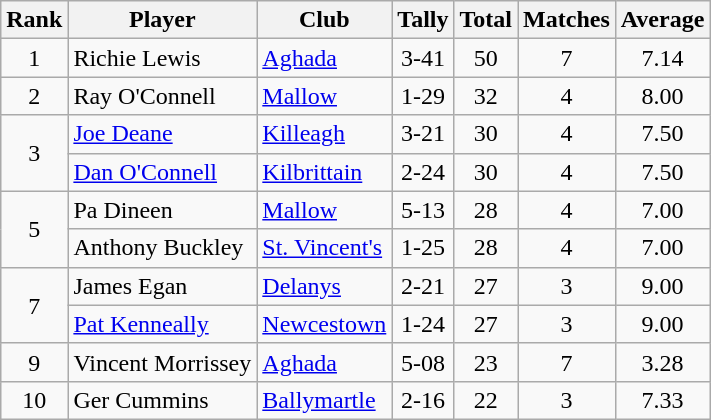<table class="wikitable">
<tr>
<th>Rank</th>
<th>Player</th>
<th>Club</th>
<th>Tally</th>
<th>Total</th>
<th>Matches</th>
<th>Average</th>
</tr>
<tr>
<td rowspan="1" style="text-align:center;">1</td>
<td>Richie Lewis</td>
<td><a href='#'>Aghada</a></td>
<td align=center>3-41</td>
<td align=center>50</td>
<td align=center>7</td>
<td align=center>7.14</td>
</tr>
<tr>
<td rowspan="1" style="text-align:center;">2</td>
<td>Ray O'Connell</td>
<td><a href='#'>Mallow</a></td>
<td align=center>1-29</td>
<td align=center>32</td>
<td align=center>4</td>
<td align=center>8.00</td>
</tr>
<tr>
<td rowspan="2" style="text-align:center;">3</td>
<td><a href='#'>Joe Deane</a></td>
<td><a href='#'>Killeagh</a></td>
<td align=center>3-21</td>
<td align=center>30</td>
<td align=center>4</td>
<td align=center>7.50</td>
</tr>
<tr>
<td><a href='#'>Dan O'Connell</a></td>
<td><a href='#'>Kilbrittain</a></td>
<td align=center>2-24</td>
<td align=center>30</td>
<td align=center>4</td>
<td align=center>7.50</td>
</tr>
<tr>
<td rowspan="2" style="text-align:center;">5</td>
<td>Pa Dineen</td>
<td><a href='#'>Mallow</a></td>
<td align=center>5-13</td>
<td align=center>28</td>
<td align=center>4</td>
<td align=center>7.00</td>
</tr>
<tr>
<td>Anthony Buckley</td>
<td><a href='#'>St. Vincent's</a></td>
<td align=center>1-25</td>
<td align=center>28</td>
<td align=center>4</td>
<td align=center>7.00</td>
</tr>
<tr>
<td rowspan="2" style="text-align:center;">7</td>
<td>James Egan</td>
<td><a href='#'>Delanys</a></td>
<td align=center>2-21</td>
<td align=center>27</td>
<td align=center>3</td>
<td align=center>9.00</td>
</tr>
<tr>
<td><a href='#'>Pat Kenneally</a></td>
<td><a href='#'>Newcestown</a></td>
<td align=center>1-24</td>
<td align=center>27</td>
<td align=center>3</td>
<td align=center>9.00</td>
</tr>
<tr>
<td rowspan="1" style="text-align:center;">9</td>
<td>Vincent Morrissey</td>
<td><a href='#'>Aghada</a></td>
<td align=center>5-08</td>
<td align=center>23</td>
<td align=center>7</td>
<td align=center>3.28</td>
</tr>
<tr>
<td rowspan="1" style="text-align:center;">10</td>
<td>Ger Cummins</td>
<td><a href='#'>Ballymartle</a></td>
<td align=center>2-16</td>
<td align=center>22</td>
<td align=center>3</td>
<td align=center>7.33</td>
</tr>
</table>
